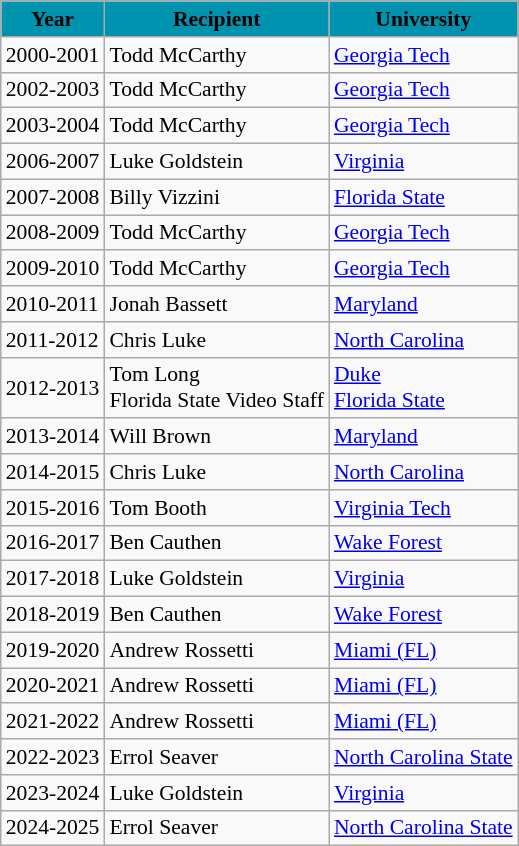<table class="wikitable sortable" style="font-size:90%;">
<tr>
<th style="background:#0093AF;"><span>Year</span></th>
<th style="background:#0093AF;"><span>Recipient</span></th>
<th style="background:#0093AF;"><span>University</span></th>
</tr>
<tr>
<td>2000-2001</td>
<td>Todd McCarthy</td>
<td><a href='#'>Georgia Tech</a></td>
</tr>
<tr>
<td>2002-2003</td>
<td>Todd McCarthy</td>
<td><a href='#'>Georgia Tech</a></td>
</tr>
<tr>
<td>2003-2004</td>
<td>Todd McCarthy</td>
<td><a href='#'>Georgia Tech</a></td>
</tr>
<tr>
<td>2006-2007</td>
<td>Luke Goldstein</td>
<td><a href='#'>Virginia</a></td>
</tr>
<tr>
<td>2007-2008</td>
<td>Billy Vizzini</td>
<td><a href='#'>Florida State</a></td>
</tr>
<tr>
<td>2008-2009</td>
<td>Todd McCarthy</td>
<td><a href='#'>Georgia Tech</a></td>
</tr>
<tr>
<td>2009-2010</td>
<td>Todd McCarthy</td>
<td><a href='#'>Georgia Tech</a></td>
</tr>
<tr>
<td>2010-2011</td>
<td>Jonah Bassett</td>
<td><a href='#'>Maryland</a></td>
</tr>
<tr>
<td>2011-2012</td>
<td>Chris Luke</td>
<td><a href='#'>North Carolina</a></td>
</tr>
<tr>
<td>2012-2013</td>
<td>Tom Long<br>Florida State Video Staff</td>
<td><a href='#'>Duke</a><br><a href='#'>Florida State</a></td>
</tr>
<tr>
<td>2013-2014</td>
<td>Will Brown</td>
<td><a href='#'>Maryland</a></td>
</tr>
<tr>
<td>2014-2015</td>
<td>Chris Luke</td>
<td><a href='#'>North Carolina</a></td>
</tr>
<tr>
<td>2015-2016</td>
<td>Tom Booth</td>
<td><a href='#'>Virginia Tech</a></td>
</tr>
<tr>
<td>2016-2017</td>
<td>Ben Cauthen</td>
<td><a href='#'>Wake Forest</a></td>
</tr>
<tr>
<td>2017-2018</td>
<td>Luke Goldstein</td>
<td><a href='#'>Virginia</a></td>
</tr>
<tr>
<td>2018-2019</td>
<td>Ben Cauthen</td>
<td><a href='#'>Wake Forest</a></td>
</tr>
<tr>
<td>2019-2020</td>
<td>Andrew Rossetti</td>
<td><a href='#'>Miami (FL)</a></td>
</tr>
<tr>
<td>2020-2021</td>
<td>Andrew Rossetti</td>
<td><a href='#'>Miami (FL)</a></td>
</tr>
<tr>
<td>2021-2022</td>
<td>Andrew Rossetti</td>
<td><a href='#'>Miami (FL)</a></td>
</tr>
<tr>
<td>2022-2023</td>
<td>Errol Seaver</td>
<td><a href='#'>North Carolina State</a></td>
</tr>
<tr>
<td>2023-2024</td>
<td>Luke Goldstein</td>
<td><a href='#'>Virginia</a></td>
</tr>
<tr>
<td>2024-2025</td>
<td>Errol Seaver</td>
<td><a href='#'>North Carolina State</a></td>
</tr>
</table>
